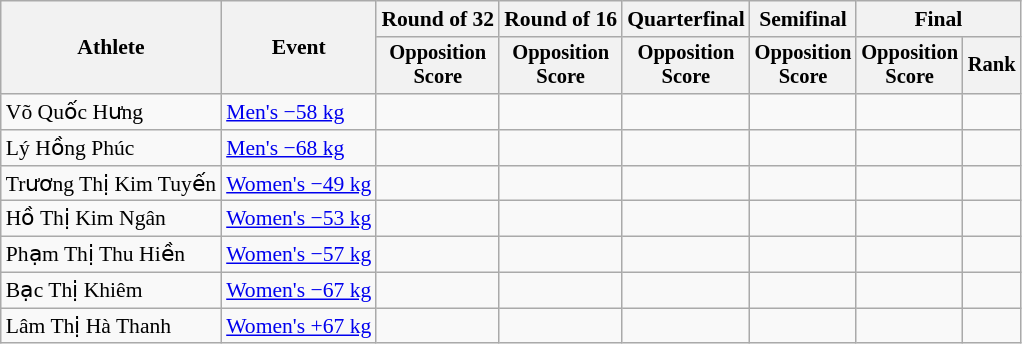<table class=wikitable style=font-size:90%;text-align:center>
<tr>
<th rowspan=2>Athlete</th>
<th rowspan=2>Event</th>
<th>Round of 32</th>
<th>Round of 16</th>
<th>Quarterfinal</th>
<th>Semifinal</th>
<th colspan=2>Final</th>
</tr>
<tr style=font-size:95%>
<th>Opposition<br>Score</th>
<th>Opposition<br>Score</th>
<th>Opposition<br>Score</th>
<th>Opposition<br>Score</th>
<th>Opposition<br>Score</th>
<th>Rank</th>
</tr>
<tr>
<td align=left>Võ Quốc Hưng</td>
<td align=left><a href='#'>Men's −58 kg</a></td>
<td><br></td>
<td></td>
<td></td>
<td></td>
<td></td>
<td></td>
</tr>
<tr>
<td align=left>Lý Hồng Phúc</td>
<td align=left><a href='#'>Men's −68 kg</a></td>
<td><br></td>
<td></td>
<td></td>
<td></td>
<td></td>
<td></td>
</tr>
<tr>
<td align=left>Trương Thị Kim Tuyến</td>
<td align=left><a href='#'>Women's −49 kg</a></td>
<td></td>
<td><br></td>
<td></td>
<td></td>
<td></td>
<td></td>
</tr>
<tr>
<td align=left>Hồ Thị Kim Ngân</td>
<td align=left><a href='#'>Women's −53 kg</a></td>
<td></td>
<td><br></td>
<td></td>
<td></td>
<td></td>
<td></td>
</tr>
<tr>
<td align=left>Phạm Thị Thu Hiền</td>
<td align=left><a href='#'>Women's −57 kg</a></td>
<td><br></td>
<td></td>
<td></td>
<td></td>
<td></td>
<td></td>
</tr>
<tr>
<td align=left>Bạc Thị Khiêm</td>
<td align=left><a href='#'>Women's −67 kg</a></td>
<td></td>
<td><br></td>
<td></td>
<td></td>
<td></td>
<td></td>
</tr>
<tr>
<td align=left>Lâm Thị Hà Thanh</td>
<td align=left><a href='#'>Women's +67 kg</a></td>
<td></td>
<td><br></td>
<td></td>
<td></td>
<td></td>
<td></td>
</tr>
</table>
